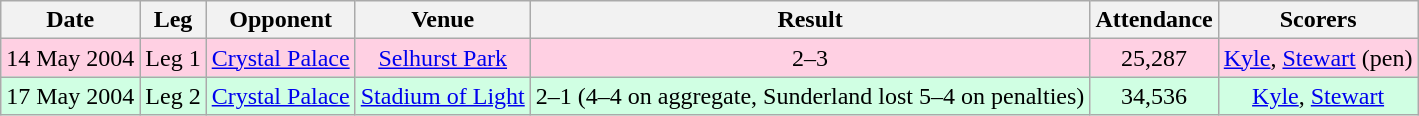<table class="wikitable sortable" style="font-size:100%; text-align:center">
<tr>
<th>Date</th>
<th>Leg</th>
<th>Opponent</th>
<th>Venue</th>
<th>Result</th>
<th>Attendance</th>
<th>Scorers</th>
</tr>
<tr style="background-color: #ffd0e3;">
<td>14 May 2004</td>
<td>Leg 1</td>
<td><a href='#'>Crystal Palace</a></td>
<td><a href='#'>Selhurst Park</a></td>
<td>2–3</td>
<td>25,287</td>
<td><a href='#'>Kyle</a>, <a href='#'>Stewart</a> (pen)</td>
</tr>
<tr style="background-color: #d0ffe3;">
<td>17 May 2004</td>
<td>Leg 2</td>
<td><a href='#'>Crystal Palace</a></td>
<td><a href='#'>Stadium of Light</a></td>
<td>2–1 (4–4 on aggregate, Sunderland lost 5–4 on penalties)</td>
<td>34,536</td>
<td><a href='#'>Kyle</a>, <a href='#'>Stewart</a></td>
</tr>
</table>
